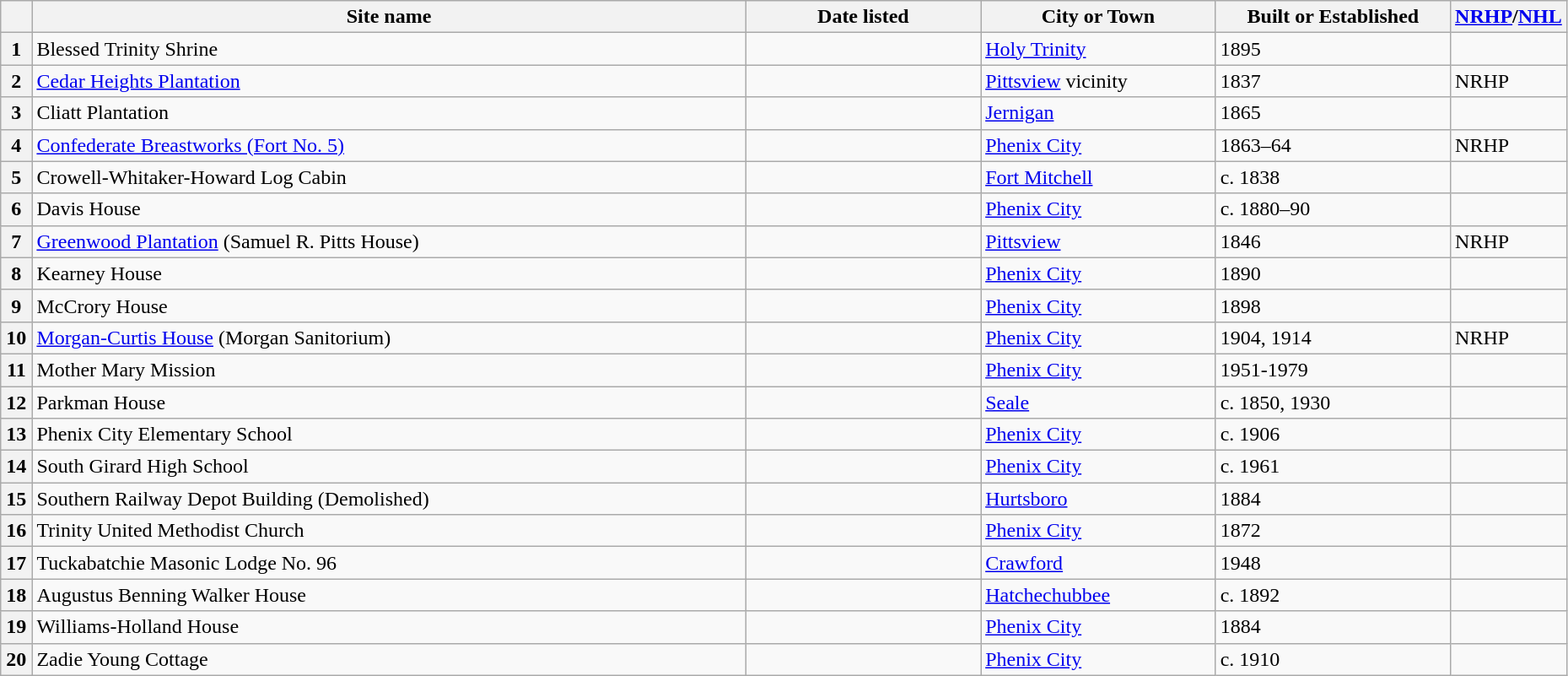<table class="wikitable" style="width:98%">
<tr>
<th width = 2% ></th>
<th><strong>Site name</strong></th>
<th width = 15% ><strong>Date listed</strong></th>
<th width = 15% ><strong>City or Town</strong></th>
<th width = 15% ><strong>Built or Established</strong></th>
<th width = 5%  ><strong><a href='#'>NRHP</a>/<a href='#'>NHL</a></strong></th>
</tr>
<tr ->
<th>1</th>
<td>Blessed Trinity Shrine</td>
<td></td>
<td><a href='#'>Holy Trinity</a></td>
<td>1895</td>
<td></td>
</tr>
<tr ->
<th>2</th>
<td><a href='#'>Cedar Heights Plantation</a></td>
<td></td>
<td><a href='#'>Pittsview</a> vicinity</td>
<td>1837</td>
<td>NRHP</td>
</tr>
<tr ->
<th>3</th>
<td>Cliatt Plantation</td>
<td></td>
<td><a href='#'>Jernigan</a></td>
<td>1865</td>
<td></td>
</tr>
<tr ->
<th>4</th>
<td><a href='#'>Confederate Breastworks (Fort No. 5)</a></td>
<td></td>
<td><a href='#'>Phenix City</a></td>
<td>1863–64</td>
<td>NRHP</td>
</tr>
<tr ->
<th>5</th>
<td>Crowell-Whitaker-Howard Log Cabin</td>
<td></td>
<td><a href='#'>Fort Mitchell</a></td>
<td>c. 1838</td>
<td></td>
</tr>
<tr ->
<th>6</th>
<td>Davis House</td>
<td></td>
<td><a href='#'>Phenix City</a></td>
<td>c. 1880–90</td>
<td></td>
</tr>
<tr ->
<th>7</th>
<td><a href='#'>Greenwood Plantation</a> (Samuel R. Pitts House)</td>
<td></td>
<td><a href='#'>Pittsview</a></td>
<td>1846</td>
<td>NRHP</td>
</tr>
<tr ->
<th>8</th>
<td>Kearney House</td>
<td></td>
<td><a href='#'>Phenix City</a></td>
<td>1890</td>
<td></td>
</tr>
<tr ->
<th>9</th>
<td>McCrory House</td>
<td></td>
<td><a href='#'>Phenix City</a></td>
<td>1898</td>
<td></td>
</tr>
<tr ->
<th>10</th>
<td><a href='#'>Morgan-Curtis House</a> (Morgan Sanitorium)</td>
<td></td>
<td><a href='#'>Phenix City</a></td>
<td>1904, 1914</td>
<td>NRHP</td>
</tr>
<tr ->
<th>11</th>
<td>Mother Mary Mission</td>
<td></td>
<td><a href='#'>Phenix City</a></td>
<td>1951-1979</td>
<td></td>
</tr>
<tr ->
<th>12</th>
<td>Parkman House</td>
<td></td>
<td><a href='#'>Seale</a></td>
<td>c. 1850, 1930</td>
<td></td>
</tr>
<tr ->
<th>13</th>
<td>Phenix City Elementary School</td>
<td></td>
<td><a href='#'>Phenix City</a></td>
<td>c. 1906</td>
<td></td>
</tr>
<tr ->
<th>14</th>
<td>South Girard High School</td>
<td></td>
<td><a href='#'>Phenix City</a></td>
<td>c. 1961</td>
<td></td>
</tr>
<tr ->
<th>15</th>
<td>Southern Railway Depot Building (Demolished)</td>
<td></td>
<td><a href='#'>Hurtsboro</a></td>
<td>1884</td>
<td></td>
</tr>
<tr ->
<th>16</th>
<td>Trinity United Methodist Church</td>
<td></td>
<td><a href='#'>Phenix City</a></td>
<td>1872</td>
<td></td>
</tr>
<tr ->
<th>17</th>
<td>Tuckabatchie Masonic Lodge No. 96</td>
<td></td>
<td><a href='#'>Crawford</a></td>
<td>1948</td>
<td></td>
</tr>
<tr ->
<th>18</th>
<td>Augustus Benning Walker House</td>
<td></td>
<td><a href='#'>Hatchechubbee</a></td>
<td>c. 1892</td>
<td></td>
</tr>
<tr ->
<th>19</th>
<td>Williams-Holland House</td>
<td></td>
<td><a href='#'>Phenix City</a></td>
<td>1884</td>
<td></td>
</tr>
<tr>
<th>20</th>
<td>Zadie Young Cottage</td>
<td></td>
<td><a href='#'>Phenix City</a></td>
<td>c. 1910</td>
<td></td>
</tr>
</table>
